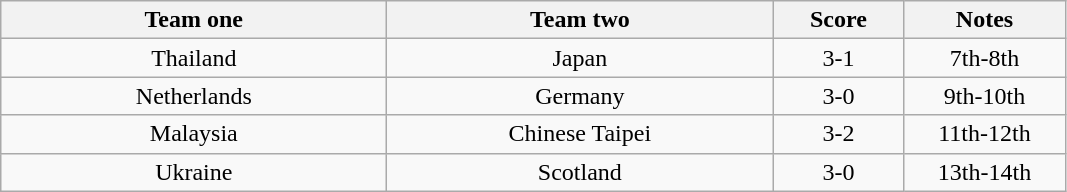<table class="wikitable" style="text-align: center">
<tr>
<th width=250>Team one</th>
<th width=250>Team two</th>
<th width=80>Score</th>
<th width=100>Notes</th>
</tr>
<tr>
<td> Thailand</td>
<td> Japan</td>
<td>3-1</td>
<td>7th-8th</td>
</tr>
<tr>
<td> Netherlands</td>
<td> Germany</td>
<td>3-0</td>
<td>9th-10th</td>
</tr>
<tr>
<td> Malaysia</td>
<td> Chinese Taipei</td>
<td>3-2</td>
<td>11th-12th</td>
</tr>
<tr>
<td> Ukraine</td>
<td> Scotland</td>
<td>3-0</td>
<td>13th-14th</td>
</tr>
</table>
